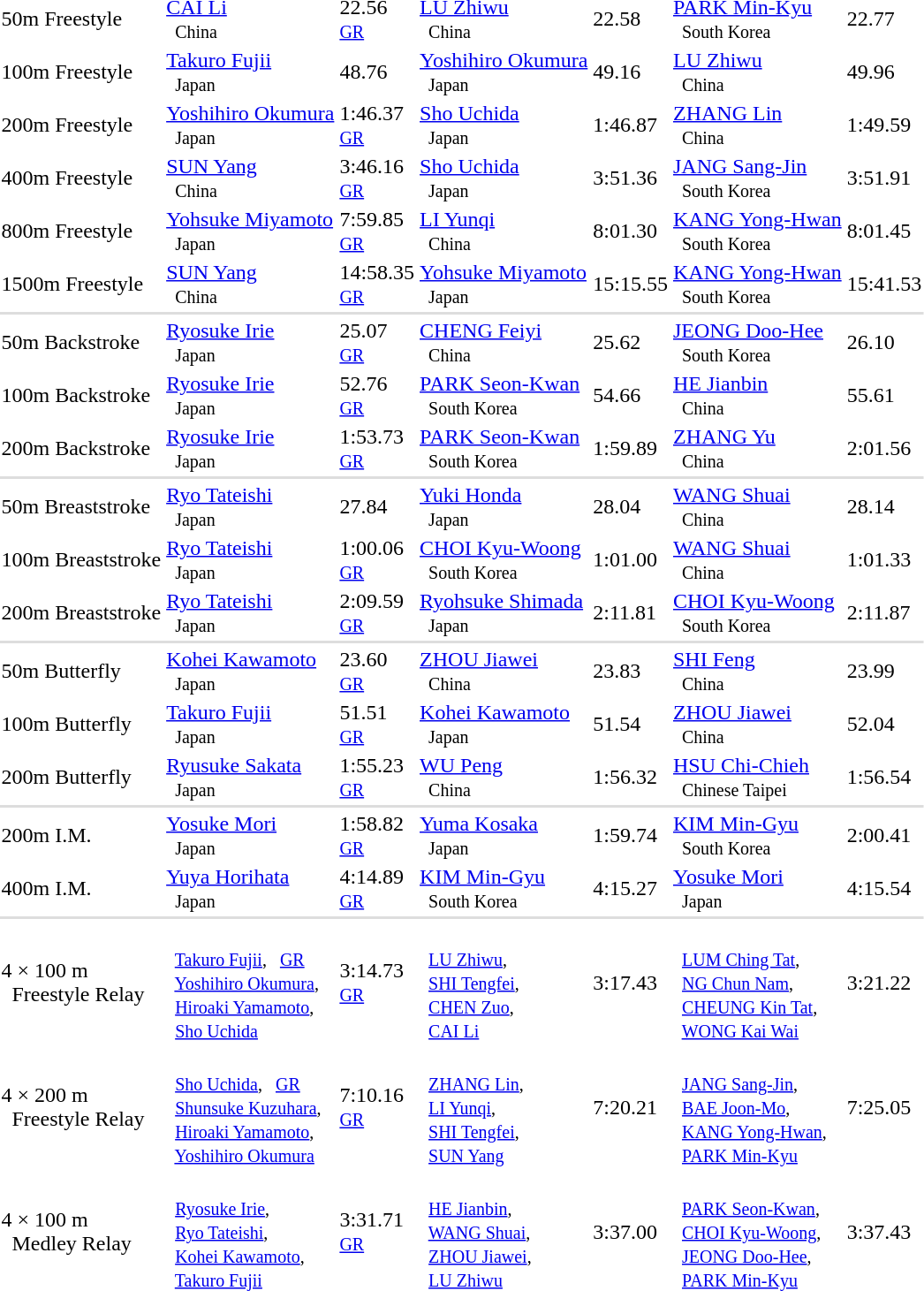<table>
<tr>
<td>50m Freestyle</td>
<td><a href='#'>CAI Li</a> <small><br>    China </small></td>
<td>22.56 <br><small><a href='#'>GR</a></small></td>
<td><a href='#'>LU Zhiwu</a> <small><br>    China </small></td>
<td>22.58</td>
<td><a href='#'>PARK Min-Kyu</a> <small><br>    South Korea </small></td>
<td>22.77</td>
</tr>
<tr>
<td>100m Freestyle</td>
<td><a href='#'>Takuro Fujii</a> <small><br>    Japan </small></td>
<td>48.76</td>
<td><a href='#'>Yoshihiro Okumura</a> <small><br>    Japan </small></td>
<td>49.16</td>
<td><a href='#'>LU Zhiwu</a> <small><br>    China </small></td>
<td>49.96</td>
</tr>
<tr>
<td>200m Freestyle</td>
<td><a href='#'>Yoshihiro Okumura</a> <small><br>    Japan </small></td>
<td>1:46.37 <br><small><a href='#'>GR</a></small></td>
<td><a href='#'>Sho Uchida</a> <small><br>    Japan </small></td>
<td>1:46.87</td>
<td><a href='#'>ZHANG Lin</a> <small><br>    China </small></td>
<td>1:49.59</td>
</tr>
<tr>
<td>400m Freestyle</td>
<td><a href='#'>SUN Yang</a> <small><br>    China </small></td>
<td>3:46.16 <br><small><a href='#'>GR</a></small></td>
<td><a href='#'>Sho Uchida</a> <small><br>    Japan </small></td>
<td>3:51.36</td>
<td><a href='#'>JANG Sang-Jin</a> <small><br>    South Korea </small></td>
<td>3:51.91</td>
</tr>
<tr>
<td>800m Freestyle</td>
<td><a href='#'>Yohsuke Miyamoto</a> <small><br>    Japan </small></td>
<td>7:59.85 <br><small><a href='#'>GR</a></small></td>
<td><a href='#'>LI Yunqi</a> <small><br>    China </small></td>
<td>8:01.30</td>
<td><a href='#'>KANG Yong-Hwan</a> <small><br>    South Korea </small></td>
<td>8:01.45</td>
</tr>
<tr>
<td>1500m Freestyle</td>
<td><a href='#'>SUN Yang</a> <small><br>    China </small></td>
<td>14:58.35 <br><small><a href='#'>GR</a></small></td>
<td><a href='#'>Yohsuke Miyamoto</a> <small><br>    Japan </small></td>
<td>15:15.55</td>
<td><a href='#'>KANG Yong-Hwan</a> <small><br>    South Korea </small></td>
<td>15:41.53</td>
</tr>
<tr bgcolor=#DDDDDD>
<td colspan=7></td>
</tr>
<tr>
<td>50m Backstroke</td>
<td><a href='#'>Ryosuke Irie</a> <small><br>    Japan </small></td>
<td>25.07 <br><small><a href='#'>GR</a></small></td>
<td><a href='#'>CHENG Feiyi</a> <small><br>    China </small></td>
<td>25.62</td>
<td><a href='#'>JEONG Doo-Hee</a> <small><br>    South Korea </small></td>
<td>26.10</td>
</tr>
<tr>
<td>100m Backstroke</td>
<td><a href='#'>Ryosuke Irie</a> <small><br>    Japan </small></td>
<td>52.76 <br><small><a href='#'>GR</a></small></td>
<td><a href='#'>PARK Seon-Kwan</a> <small><br>    South Korea </small></td>
<td>54.66</td>
<td><a href='#'>HE Jianbin</a> <small><br>    China </small></td>
<td>55.61</td>
</tr>
<tr>
<td>200m Backstroke</td>
<td><a href='#'>Ryosuke Irie</a> <small><br>    Japan </small></td>
<td>1:53.73 <br><small><a href='#'>GR</a></small></td>
<td><a href='#'>PARK Seon-Kwan</a> <small><br>    South Korea </small></td>
<td>1:59.89</td>
<td><a href='#'>ZHANG Yu</a> <small><br>    China </small></td>
<td>2:01.56</td>
</tr>
<tr bgcolor=#DDDDDD>
<td colspan=7></td>
</tr>
<tr>
<td>50m Breaststroke</td>
<td><a href='#'>Ryo Tateishi</a> <small><br>    Japan </small></td>
<td>27.84</td>
<td><a href='#'>Yuki Honda</a> <small><br>    Japan </small></td>
<td>28.04</td>
<td><a href='#'>WANG Shuai</a> <small><br>    China </small></td>
<td>28.14</td>
</tr>
<tr>
<td>100m Breaststroke</td>
<td><a href='#'>Ryo Tateishi</a> <small><br>    Japan </small></td>
<td>1:00.06 <br><small><a href='#'>GR</a></small></td>
<td><a href='#'>CHOI Kyu-Woong</a> <small><br>    South Korea </small></td>
<td>1:01.00</td>
<td><a href='#'>WANG Shuai</a> <small><br>    China </small></td>
<td>1:01.33</td>
</tr>
<tr>
<td>200m Breaststroke</td>
<td><a href='#'>Ryo Tateishi</a> <small><br>    Japan </small></td>
<td>2:09.59 <br><small><a href='#'>GR</a></small></td>
<td><a href='#'>Ryohsuke Shimada</a> <small><br>    Japan </small></td>
<td>2:11.81</td>
<td><a href='#'>CHOI Kyu-Woong</a> <small><br>    South Korea </small></td>
<td>2:11.87</td>
</tr>
<tr bgcolor=#DDDDDD>
<td colspan=7></td>
</tr>
<tr>
<td>50m Butterfly</td>
<td><a href='#'>Kohei Kawamoto</a> <small><br>    Japan </small></td>
<td>23.60 <br><small><a href='#'>GR</a></small></td>
<td><a href='#'>ZHOU Jiawei</a> <small><br>    China </small></td>
<td>23.83</td>
<td><a href='#'>SHI Feng</a> <small><br>    China </small></td>
<td>23.99</td>
</tr>
<tr>
<td>100m Butterfly</td>
<td><a href='#'>Takuro Fujii</a> <small><br>    Japan </small></td>
<td>51.51 <br><small><a href='#'>GR</a></small></td>
<td><a href='#'>Kohei Kawamoto</a> <small><br>    Japan </small></td>
<td>51.54</td>
<td><a href='#'>ZHOU Jiawei</a> <small><br>    China </small></td>
<td>52.04</td>
</tr>
<tr>
<td>200m Butterfly</td>
<td><a href='#'>Ryusuke Sakata</a> <small><br>    Japan </small></td>
<td>1:55.23 <br><small><a href='#'>GR</a></small></td>
<td><a href='#'>WU Peng</a> <small><br>    China </small></td>
<td>1:56.32</td>
<td><a href='#'>HSU Chi-Chieh</a> <small><br>    Chinese Taipei </small></td>
<td>1:56.54</td>
</tr>
<tr bgcolor=#DDDDDD>
<td colspan=7></td>
</tr>
<tr>
<td>200m I.M.</td>
<td><a href='#'>Yosuke Mori</a> <small><br>    Japan </small></td>
<td>1:58.82 <br><small><a href='#'>GR</a></small></td>
<td><a href='#'>Yuma Kosaka</a> <small><br>    Japan </small></td>
<td>1:59.74</td>
<td><a href='#'>KIM Min-Gyu</a> <small><br>    South Korea </small></td>
<td>2:00.41</td>
</tr>
<tr>
<td>400m I.M.</td>
<td><a href='#'>Yuya Horihata</a> <small><br>    Japan </small></td>
<td>4:14.89 <br><small><a href='#'>GR</a></small></td>
<td><a href='#'>KIM Min-Gyu</a> <small><br>    South Korea </small></td>
<td>4:15.27</td>
<td><a href='#'>Yosuke Mori</a> <small><br>    Japan </small></td>
<td>4:15.54</td>
</tr>
<tr bgcolor=#DDDDDD>
<td colspan=7></td>
</tr>
<tr>
<td>4 × 100 m <br>   Freestyle Relay</td>
<td> <small><br>  <a href='#'>Takuro Fujii</a>,   <a href='#'>GR</a><br>  <a href='#'>Yoshihiro Okumura</a>, <br>  <a href='#'>Hiroaki Yamamoto</a>, <br>  <a href='#'>Sho Uchida</a> </small></td>
<td>3:14.73 <br><small><a href='#'>GR</a></small></td>
<td> <small><br>  <a href='#'>LU Zhiwu</a>, <br>  <a href='#'>SHI Tengfei</a>, <br>  <a href='#'>CHEN Zuo</a>, <br>  <a href='#'>CAI Li</a> </small></td>
<td>3:17.43</td>
<td> <small><br>  <a href='#'>LUM Ching Tat</a>, <br>  <a href='#'>NG Chun Nam</a>, <br>  <a href='#'>CHEUNG Kin Tat</a>, <br>  <a href='#'>WONG Kai Wai</a> </small></td>
<td>3:21.22</td>
</tr>
<tr>
<td>4 × 200 m <br>   Freestyle Relay</td>
<td> <small><br>  <a href='#'>Sho Uchida</a>,   <a href='#'>GR</a><br>  <a href='#'>Shunsuke Kuzuhara</a>, <br>  <a href='#'>Hiroaki Yamamoto</a>, <br>  <a href='#'>Yoshihiro Okumura</a> </small></td>
<td>7:10.16 <br><small><a href='#'>GR</a></small></td>
<td> <small><br>  <a href='#'>ZHANG Lin</a>, <br>  <a href='#'>LI Yunqi</a>, <br>  <a href='#'>SHI Tengfei</a>, <br>  <a href='#'>SUN Yang</a> </small></td>
<td>7:20.21</td>
<td> <small><br>  <a href='#'>JANG Sang-Jin</a>, <br>  <a href='#'>BAE Joon-Mo</a>, <br>  <a href='#'>KANG Yong-Hwan</a>, <br>  <a href='#'>PARK Min-Kyu</a> </small></td>
<td>7:25.05</td>
</tr>
<tr>
<td>4 × 100 m <br>   Medley Relay</td>
<td> <small><br>  <a href='#'>Ryosuke Irie</a>, <br>  <a href='#'>Ryo Tateishi</a>, <br>  <a href='#'>Kohei Kawamoto</a>, <br>  <a href='#'>Takuro Fujii</a> </small></td>
<td>3:31.71 <br><small><a href='#'>GR</a></small></td>
<td> <small><br>  <a href='#'>HE Jianbin</a>, <br>  <a href='#'>WANG Shuai</a>, <br>  <a href='#'>ZHOU Jiawei</a>, <br>  <a href='#'>LU Zhiwu</a> </small></td>
<td>3:37.00</td>
<td> <small><br>  <a href='#'>PARK Seon-Kwan</a>, <br>  <a href='#'>CHOI Kyu-Woong</a>, <br>  <a href='#'>JEONG Doo-Hee</a>, <br>  <a href='#'>PARK Min-Kyu</a> </small></td>
<td>3:37.43</td>
</tr>
</table>
